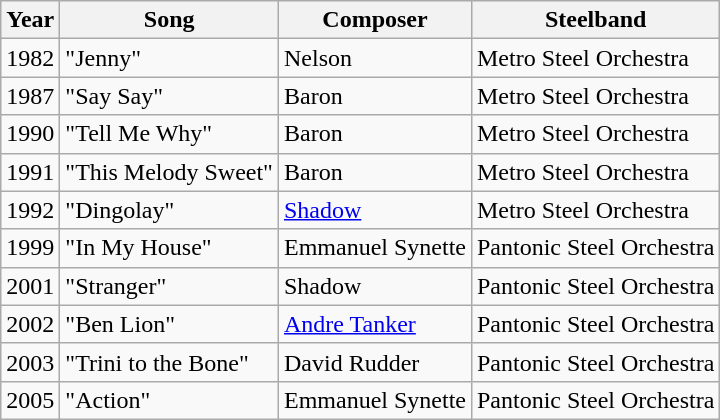<table class="wikitable">
<tr class="hintergrundfarbe5">
<th>Year</th>
<th>Song</th>
<th>Composer</th>
<th>Steelband</th>
</tr>
<tr>
<td>1982</td>
<td>"Jenny"</td>
<td>Nelson</td>
<td>Metro Steel Orchestra</td>
</tr>
<tr>
<td>1987</td>
<td>"Say Say"</td>
<td>Baron</td>
<td>Metro Steel Orchestra</td>
</tr>
<tr>
<td>1990</td>
<td>"Tell Me Why"</td>
<td>Baron</td>
<td>Metro Steel Orchestra</td>
</tr>
<tr>
<td>1991</td>
<td>"This Melody Sweet"</td>
<td>Baron</td>
<td>Metro Steel Orchestra</td>
</tr>
<tr>
<td>1992</td>
<td>"Dingolay"</td>
<td><a href='#'>Shadow</a></td>
<td>Metro Steel Orchestra</td>
</tr>
<tr>
<td>1999</td>
<td>"In My House"</td>
<td>Emmanuel Synette</td>
<td>Pantonic Steel Orchestra</td>
</tr>
<tr>
<td>2001</td>
<td>"Stranger"</td>
<td>Shadow</td>
<td>Pantonic Steel Orchestra</td>
</tr>
<tr>
<td>2002</td>
<td>"Ben Lion"</td>
<td><a href='#'>Andre Tanker</a></td>
<td>Pantonic Steel Orchestra</td>
</tr>
<tr>
<td>2003</td>
<td>"Trini to the Bone"</td>
<td>David Rudder</td>
<td>Pantonic Steel Orchestra</td>
</tr>
<tr>
<td>2005</td>
<td>"Action"</td>
<td>Emmanuel Synette</td>
<td>Pantonic Steel Orchestra</td>
</tr>
</table>
